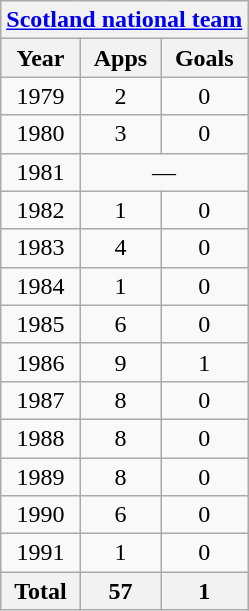<table class="wikitable" style="text-align:center">
<tr>
<th colspan=3><a href='#'>Scotland national team</a></th>
</tr>
<tr>
<th>Year</th>
<th>Apps</th>
<th>Goals</th>
</tr>
<tr>
<td>1979</td>
<td>2</td>
<td>0</td>
</tr>
<tr>
<td>1980</td>
<td>3</td>
<td>0</td>
</tr>
<tr>
<td>1981</td>
<td colspan=2>—</td>
</tr>
<tr>
<td>1982</td>
<td>1</td>
<td>0</td>
</tr>
<tr>
<td>1983</td>
<td>4</td>
<td>0</td>
</tr>
<tr>
<td>1984</td>
<td>1</td>
<td>0</td>
</tr>
<tr>
<td>1985</td>
<td>6</td>
<td>0</td>
</tr>
<tr>
<td>1986</td>
<td>9</td>
<td>1</td>
</tr>
<tr>
<td>1987</td>
<td>8</td>
<td>0</td>
</tr>
<tr>
<td>1988</td>
<td>8</td>
<td>0</td>
</tr>
<tr>
<td>1989</td>
<td>8</td>
<td>0</td>
</tr>
<tr>
<td>1990</td>
<td>6</td>
<td>0</td>
</tr>
<tr>
<td>1991</td>
<td>1</td>
<td>0</td>
</tr>
<tr>
<th>Total</th>
<th>57</th>
<th>1</th>
</tr>
</table>
